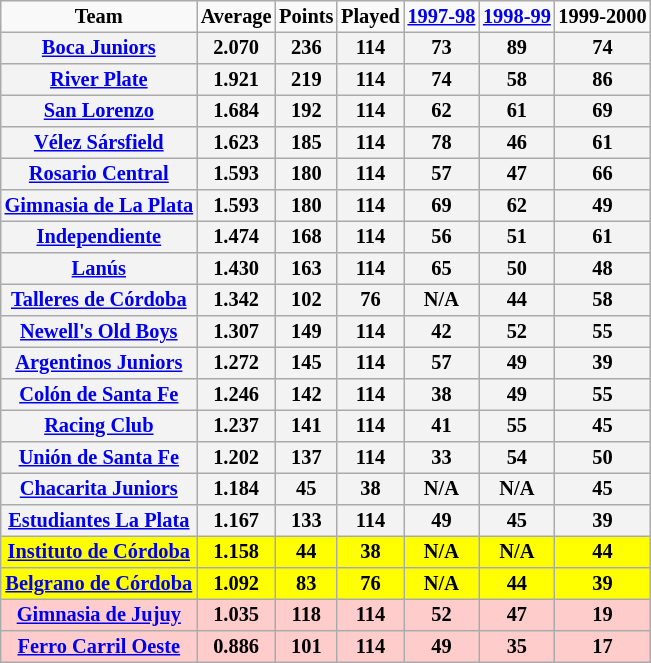<table border="2" cellpadding="2" cellspacing="0" style="margin: 0; background: #f9f9f9; border: 1px #aaa solid; border-collapse: collapse; font-size: 85%;">
<tr>
<th>Team</th>
<th>Average</th>
<th>Points</th>
<th>Played</th>
<th><a href='#'>1997-98</a></th>
<th><a href='#'>1998-99</a></th>
<th>1999-2000</th>
</tr>
<tr>
<th bgcolor="F3F3F3"><a href='#'>Boca Juniors</a></th>
<th bgcolor="F3F3F3">2.070</th>
<th bgcolor="F3F3F3">236</th>
<th bgcolor="F3F3F3">114</th>
<th bgcolor="F3F3F3">73</th>
<th bgcolor="F3F3F3">89</th>
<th bgcolor="F3F3F3">74</th>
</tr>
<tr>
<th bgcolor="F3F3F3"><a href='#'>River Plate</a></th>
<th bgcolor="F3F3F3">1.921</th>
<th bgcolor="F3F3F3">219</th>
<th bgcolor="F3F3F3">114</th>
<th bgcolor="F3F3F3">74</th>
<th bgcolor="F3F3F3">58</th>
<th bgcolor="F3F3F3">86</th>
</tr>
<tr>
<th bgcolor="F3F3F3"><a href='#'>San Lorenzo</a></th>
<th bgcolor="F3F3F3">1.684</th>
<th bgcolor="F3F3F3">192</th>
<th bgcolor="F3F3F3">114</th>
<th bgcolor="F3F3F3">62</th>
<th bgcolor="F3F3F3">61</th>
<th bgcolor="F3F3F3">69</th>
</tr>
<tr>
<th bgcolor="F3F3F3"><a href='#'>Vélez Sársfield</a></th>
<th bgcolor="F3F3F3">1.623</th>
<th bgcolor="F3F3F3">185</th>
<th bgcolor="F3F3F3">114</th>
<th bgcolor="F3F3F3">78</th>
<th bgcolor="F3F3F3">46</th>
<th bgcolor="F3F3F3">61</th>
</tr>
<tr>
<th bgcolor="F3F3F3"><a href='#'>Rosario Central</a></th>
<th bgcolor="F3F3F3">1.593</th>
<th bgcolor="F3F3F3">180</th>
<th bgcolor="F3F3F3">114</th>
<th bgcolor="F3F3F3">57</th>
<th bgcolor="F3F3F3">47</th>
<th bgcolor="F3F3F3">66</th>
</tr>
<tr>
<th bgcolor="F3F3F3"><a href='#'>Gimnasia de La Plata</a></th>
<th bgcolor="F3F3F3">1.593</th>
<th bgcolor="F3F3F3">180</th>
<th bgcolor="F3F3F3">114</th>
<th bgcolor="F3F3F3">69</th>
<th bgcolor="F3F3F3">62</th>
<th bgcolor="F3F3F3">49</th>
</tr>
<tr>
<th bgcolor="F3F3F3"><a href='#'>Independiente</a></th>
<th bgcolor="F3F3F3">1.474</th>
<th bgcolor="F3F3F3">168</th>
<th bgcolor="F3F3F3">114</th>
<th bgcolor="F3F3F3">56</th>
<th bgcolor="F3F3F3">51</th>
<th bgcolor="F3F3F3">61</th>
</tr>
<tr>
<th bgcolor="F3F3F3"><a href='#'>Lanús</a></th>
<th bgcolor="F3F3F3">1.430</th>
<th bgcolor="F3F3F3">163</th>
<th bgcolor="F3F3F3">114</th>
<th bgcolor="F3F3F3">65</th>
<th bgcolor="F3F3F3">50</th>
<th bgcolor="F3F3F3">48</th>
</tr>
<tr>
<th bgcolor="F3F3F3"><a href='#'>Talleres de Córdoba</a></th>
<th bgcolor="F3F3F3">1.342</th>
<th bgcolor="F3F3F3">102</th>
<th bgcolor="F3F3F3">76</th>
<th bgcolor="F3F3F3">N/A</th>
<th bgcolor="F3F3F3">44</th>
<th bgcolor="F3F3F3">58</th>
</tr>
<tr>
<th bgcolor="F3F3F3"><a href='#'>Newell's Old Boys</a></th>
<th bgcolor="F3F3F3">1.307</th>
<th bgcolor="F3F3F3">149</th>
<th bgcolor="F3F3F3">114</th>
<th bgcolor="F3F3F3">42</th>
<th bgcolor="F3F3F3">52</th>
<th bgcolor="F3F3F3">55</th>
</tr>
<tr>
<th bgcolor="F3F3F3"><a href='#'>Argentinos Juniors</a></th>
<th bgcolor="F3F3F3">1.272</th>
<th bgcolor="F3F3F3">145</th>
<th bgcolor="F3F3F3">114</th>
<th bgcolor="F3F3F3">57</th>
<th bgcolor="F3F3F3">49</th>
<th bgcolor="F3F3F3">39</th>
</tr>
<tr>
<th bgcolor="F3F3F3"><a href='#'>Colón de Santa Fe</a></th>
<th bgcolor="F3F3F3">1.246</th>
<th bgcolor="F3F3F3">142</th>
<th bgcolor="F3F3F3">114</th>
<th bgcolor="F3F3F3">38</th>
<th bgcolor="F3F3F3">49</th>
<th bgcolor="F3F3F3">55</th>
</tr>
<tr>
<th bgcolor="F3F3F3"><a href='#'>Racing Club</a></th>
<th bgcolor="F3F3F3">1.237</th>
<th bgcolor="F3F3F3">141</th>
<th bgcolor="F3F3F3">114</th>
<th bgcolor="F3F3F3">41</th>
<th bgcolor="F3F3F3">55</th>
<th bgcolor="F3F3F3">45</th>
</tr>
<tr>
<th bgcolor="F3F3F3"><a href='#'>Unión de Santa Fe</a></th>
<th bgcolor="F3F3F3">1.202</th>
<th bgcolor="F3F3F3">137</th>
<th bgcolor="F3F3F3">114</th>
<th bgcolor="F3F3F3">33</th>
<th bgcolor="F3F3F3">54</th>
<th bgcolor="F3F3F3">50</th>
</tr>
<tr>
<th bgcolor="F3F3F3"><a href='#'>Chacarita Juniors</a></th>
<th bgcolor="F3F3F3">1.184</th>
<th bgcolor="F3F3F3">45</th>
<th bgcolor="F3F3F3">38</th>
<th bgcolor="F3F3F3">N/A</th>
<th bgcolor="F3F3F3">N/A</th>
<th bgcolor="F3F3F3">45</th>
</tr>
<tr>
<th bgcolor="F3F3F3"><a href='#'>Estudiantes La Plata</a></th>
<th bgcolor="F3F3F3">1.167</th>
<th bgcolor="F3F3F3">133</th>
<th bgcolor="F3F3F3">114</th>
<th bgcolor="F3F3F3">49</th>
<th bgcolor="F3F3F3">45</th>
<th bgcolor="F3F3F3">39</th>
</tr>
<tr>
<th bgcolor="YELLOW"><a href='#'>Instituto de Córdoba</a></th>
<th bgcolor="YELLOW">1.158</th>
<th bgcolor="YELLOW">44</th>
<th bgcolor="YELLOW">38</th>
<th bgcolor="YELLOW">N/A</th>
<th bgcolor="YELLOW">N/A</th>
<th bgcolor="YELLOW">44</th>
</tr>
<tr>
<th bgcolor="YELLOW"><a href='#'>Belgrano de Córdoba</a></th>
<th bgcolor="YELLOW">1.092</th>
<th bgcolor="YELLOW">83</th>
<th bgcolor="YELLOW">76</th>
<th bgcolor="YELLOW">N/A</th>
<th bgcolor="YELLOW">44</th>
<th bgcolor="YELLOW">39</th>
</tr>
<tr>
<th bgcolor="FFCCCC"><a href='#'>Gimnasia de Jujuy</a></th>
<th bgcolor="FFCCCC">1.035</th>
<th bgcolor="FFCCCC">118</th>
<th bgcolor="FFCCCC">114</th>
<th bgcolor="FFCCCC">52</th>
<th bgcolor="FFCCCC">47</th>
<th bgcolor="FFCCCC">19</th>
</tr>
<tr>
<th bgcolor="FFCCCC"><a href='#'>Ferro Carril Oeste</a></th>
<th bgcolor="FFCCCC">0.886</th>
<th bgcolor="FFCCCC">101</th>
<th bgcolor="FFCCCC">114</th>
<th bgcolor="FFCCCC">49</th>
<th bgcolor="FFCCCC">35</th>
<th bgcolor="FFCCCC">17</th>
</tr>
</table>
